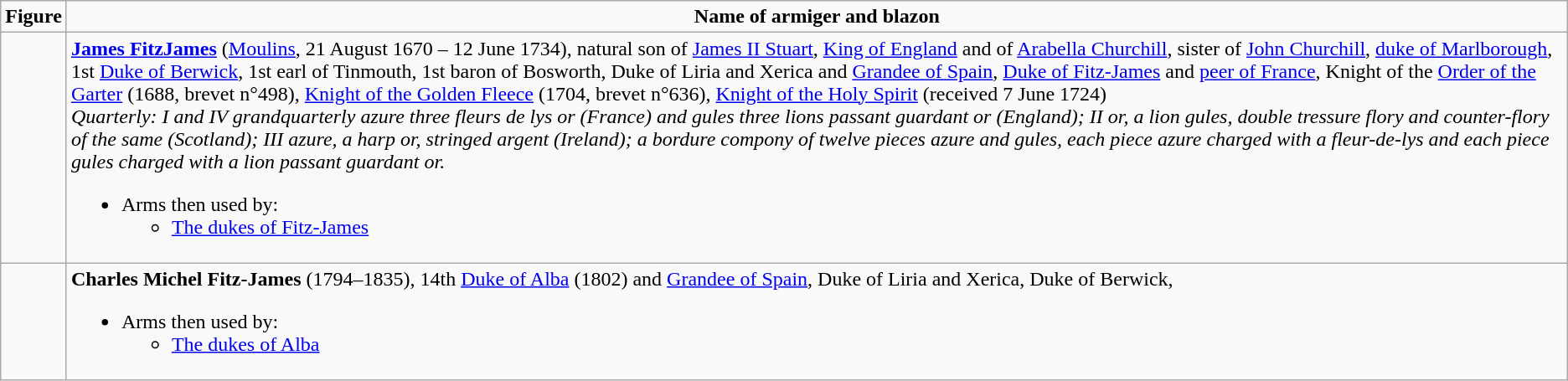<table class=wikitable>
<tr valign=top  align=center>
<td width=»206«><strong>Figure</strong></td>
<td><strong>Name of armiger and blazon</strong></td>
</tr>
<tr valign=top>
<td align=center></td>
<td><strong><a href='#'>James FitzJames</a></strong> (<a href='#'>Moulins</a>, 21 August 1670 – 12 June 1734), natural son of <a href='#'>James II Stuart</a>, <a href='#'>King of England</a> and of <a href='#'>Arabella Churchill</a>, sister of <a href='#'>John Churchill</a>, <a href='#'>duke of Marlborough</a>, 1st <a href='#'>Duke of Berwick</a>, 1st earl of Tinmouth, 1st baron of Bosworth, Duke of Liria and Xerica and <a href='#'>Grandee of Spain</a>, <a href='#'>Duke of Fitz-James</a> and <a href='#'>peer of France</a>, Knight of the <a href='#'>Order of the Garter</a> (1688, brevet n°498), <a href='#'>Knight of the Golden Fleece</a> (1704, brevet n°636), <a href='#'>Knight of the Holy Spirit</a> (received 7 June 1724)<br><em>Quarterly: I and IV grandquarterly azure three fleurs de lys or (France) and gules three lions passant guardant or (England); II or, a lion gules, double tressure flory and counter-flory of the same (Scotland); III azure, a harp or, stringed argent (Ireland); a bordure compony of twelve pieces azure and gules, each piece azure charged with a fleur-de-lys and each piece gules charged with a lion passant guardant or.</em><ul><li>Arms then used by:<ul><li><a href='#'>The dukes of Fitz-James</a></li></ul></li></ul></td>
</tr>
<tr valign=top>
<td align=center></td>
<td><strong>Charles Michel Fitz-James</strong> (1794–1835), 14th <a href='#'>Duke of Alba</a> (1802) and <a href='#'>Grandee of Spain</a>, Duke of Liria and Xerica, Duke of Berwick,<br><ul><li>Arms then used by:<ul><li><a href='#'>The dukes of Alba</a></li></ul></li></ul></td>
</tr>
</table>
